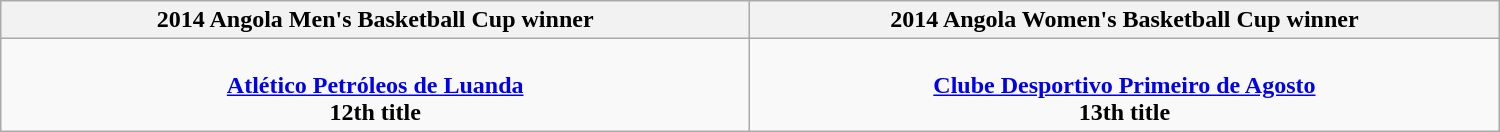<table class=wikitable style="text-align:center; width: 1000px; margin:auto">
<tr>
<th width=600px>2014 Angola Men's Basketball Cup winner</th>
<th width=600px>2014 Angola Women's Basketball Cup winner</th>
</tr>
<tr>
<td><br><strong><a href='#'>Atlético Petróleos de Luanda</a></strong><br><strong>12th title</strong></td>
<td><br><strong><a href='#'>Clube Desportivo Primeiro de Agosto</a></strong><br><strong>13th title</strong></td>
</tr>
</table>
